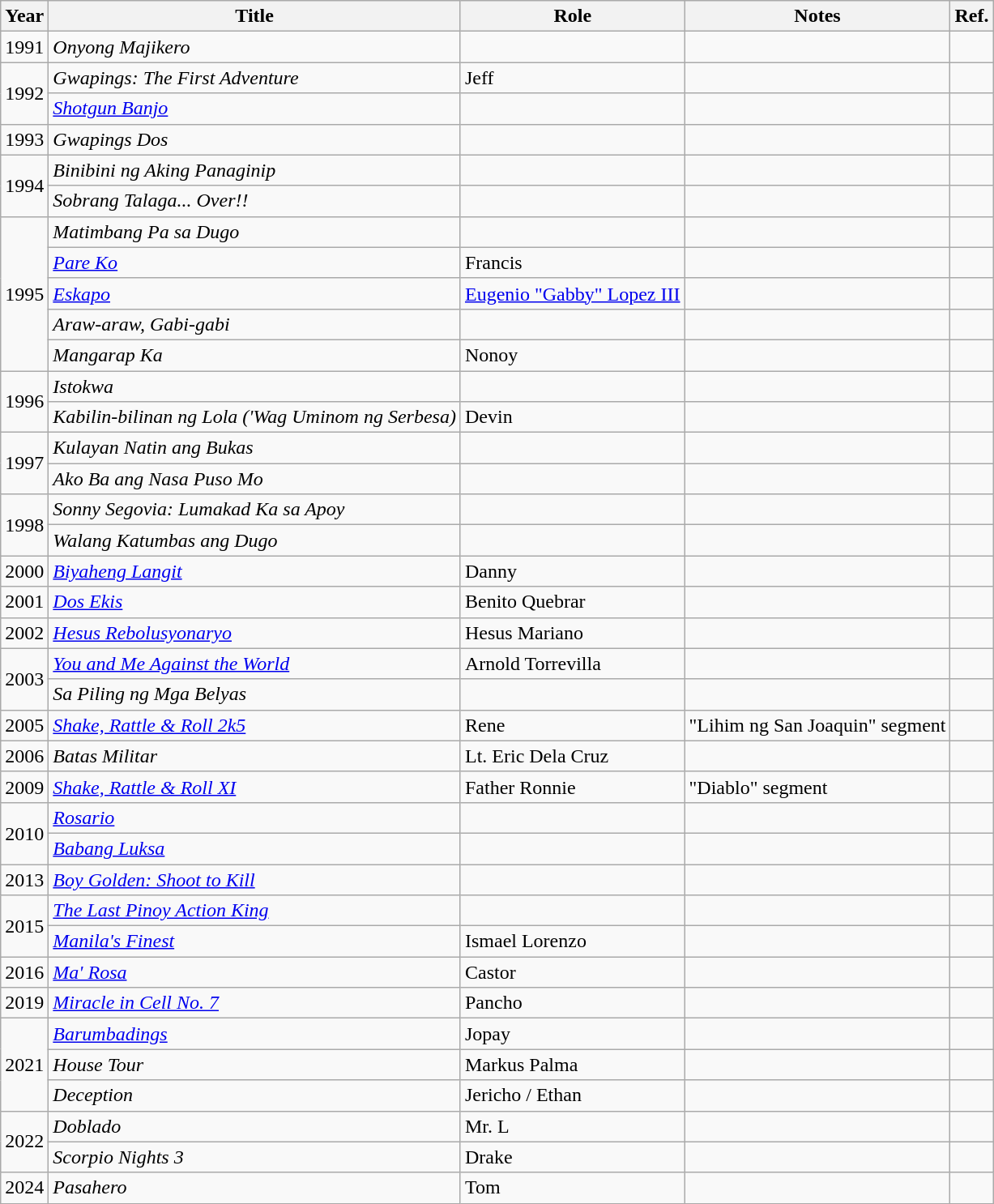<table class="wikitable sortable">
<tr>
<th>Year</th>
<th>Title</th>
<th>Role</th>
<th>Notes</th>
<th>Ref.</th>
</tr>
<tr>
<td>1991</td>
<td><em>Onyong Majikero</em></td>
<td></td>
<td></td>
<td></td>
</tr>
<tr>
<td rowspan="2">1992</td>
<td><em>Gwapings: The First Adventure</em></td>
<td>Jeff</td>
<td></td>
<td></td>
</tr>
<tr>
<td><em><a href='#'>Shotgun Banjo</a></em></td>
<td></td>
<td></td>
<td></td>
</tr>
<tr>
<td>1993</td>
<td><em>Gwapings Dos</em></td>
<td></td>
<td></td>
<td></td>
</tr>
<tr>
<td rowspan="2">1994</td>
<td><em>Binibini ng Aking Panaginip</em></td>
<td></td>
<td></td>
<td></td>
</tr>
<tr>
<td><em>Sobrang Talaga... Over!!</em></td>
<td></td>
<td></td>
<td></td>
</tr>
<tr>
<td rowspan="5">1995</td>
<td><em>Matimbang Pa sa Dugo</em></td>
<td></td>
<td></td>
<td></td>
</tr>
<tr>
<td><em><a href='#'>Pare Ko</a></em></td>
<td>Francis</td>
<td></td>
<td></td>
</tr>
<tr>
<td><em><a href='#'>Eskapo</a></em></td>
<td><a href='#'>Eugenio "Gabby" Lopez III</a></td>
<td></td>
<td></td>
</tr>
<tr>
<td><em>Araw-araw, Gabi-gabi</em></td>
<td></td>
<td></td>
<td></td>
</tr>
<tr>
<td><em>Mangarap Ka</em></td>
<td>Nonoy</td>
<td></td>
<td></td>
</tr>
<tr>
<td rowspan="2">1996</td>
<td><em>Istokwa</em></td>
<td></td>
<td></td>
<td></td>
</tr>
<tr>
<td><em>Kabilin-bilinan ng Lola ('Wag Uminom ng Serbesa)</em></td>
<td>Devin</td>
<td></td>
<td></td>
</tr>
<tr>
<td rowspan="2">1997</td>
<td><em>Kulayan Natin ang Bukas</em></td>
<td></td>
<td></td>
<td></td>
</tr>
<tr>
<td><em>Ako Ba ang Nasa Puso Mo</em></td>
<td></td>
<td></td>
<td></td>
</tr>
<tr>
<td rowspan="2">1998</td>
<td><em>Sonny Segovia: Lumakad Ka sa Apoy</em></td>
<td></td>
<td></td>
<td></td>
</tr>
<tr>
<td><em>Walang Katumbas ang Dugo</em></td>
<td></td>
<td></td>
<td></td>
</tr>
<tr>
<td>2000</td>
<td><em><a href='#'>Biyaheng Langit</a></em></td>
<td>Danny</td>
<td></td>
<td></td>
</tr>
<tr>
<td>2001</td>
<td><em><a href='#'>Dos Ekis</a></em></td>
<td>Benito Quebrar</td>
<td></td>
<td></td>
</tr>
<tr>
<td>2002</td>
<td><em><a href='#'>Hesus Rebolusyonaryo</a></em></td>
<td>Hesus Mariano</td>
<td></td>
<td></td>
</tr>
<tr>
<td rowspan="2">2003</td>
<td><em><a href='#'>You and Me Against the World</a></em></td>
<td>Arnold Torrevilla</td>
<td></td>
<td></td>
</tr>
<tr>
<td><em>Sa Piling ng Mga Belyas</em></td>
<td></td>
<td></td>
<td></td>
</tr>
<tr>
<td>2005</td>
<td><em><a href='#'>Shake, Rattle & Roll 2k5</a></em></td>
<td>Rene</td>
<td>"Lihim ng San Joaquin" segment</td>
<td></td>
</tr>
<tr>
<td>2006</td>
<td><em>Batas Militar</em></td>
<td>Lt. Eric Dela Cruz</td>
<td></td>
<td></td>
</tr>
<tr>
<td>2009</td>
<td><em><a href='#'>Shake, Rattle & Roll XI</a></em></td>
<td>Father Ronnie</td>
<td>"Diablo" segment</td>
<td></td>
</tr>
<tr>
<td rowspan="2">2010</td>
<td><em><a href='#'>Rosario</a></em></td>
<td></td>
<td></td>
<td></td>
</tr>
<tr>
<td><em><a href='#'>Babang Luksa</a></em></td>
<td></td>
<td></td>
<td></td>
</tr>
<tr>
<td>2013</td>
<td><em><a href='#'>Boy Golden: Shoot to Kill</a></em></td>
<td></td>
<td></td>
<td></td>
</tr>
<tr>
<td rowspan="2">2015</td>
<td><em><a href='#'>The Last Pinoy Action King</a></em></td>
<td></td>
<td></td>
<td></td>
</tr>
<tr>
<td><em><a href='#'>Manila's Finest</a></em></td>
<td>Ismael Lorenzo</td>
<td></td>
<td></td>
</tr>
<tr>
<td>2016</td>
<td><em><a href='#'>Ma' Rosa</a></em></td>
<td>Castor</td>
<td></td>
<td></td>
</tr>
<tr>
<td>2019</td>
<td><em><a href='#'>Miracle in Cell No. 7</a></em></td>
<td>Pancho</td>
<td></td>
</tr>
<tr>
<td rowspan="3">2021</td>
<td><em><a href='#'>Barumbadings</a></em></td>
<td>Jopay</td>
<td></td>
<td></td>
</tr>
<tr>
<td><em>House Tour</em></td>
<td>Markus Palma</td>
<td></td>
<td></td>
</tr>
<tr>
<td><em>Deception</em></td>
<td>Jericho / Ethan</td>
<td></td>
</tr>
<tr>
<td rowspan="2">2022</td>
<td><em>Doblado</em></td>
<td>Mr. L</td>
<td></td>
<td></td>
</tr>
<tr>
<td><em>Scorpio Nights 3</em></td>
<td>Drake</td>
<td></td>
<td></td>
</tr>
<tr>
<td>2024</td>
<td><em>Pasahero</em></td>
<td>Tom</td>
<td></td>
<td></td>
</tr>
</table>
